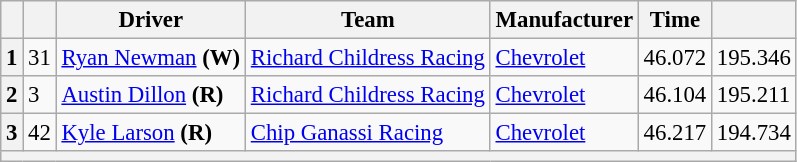<table class="wikitable" style="font-size:95%">
<tr>
<th></th>
<th></th>
<th>Driver</th>
<th>Team</th>
<th>Manufacturer</th>
<th>Time</th>
<th></th>
</tr>
<tr>
<th>1</th>
<td>31</td>
<td><a href='#'>Ryan Newman</a> <strong>(W)</strong></td>
<td><a href='#'>Richard Childress Racing</a></td>
<td><a href='#'>Chevrolet</a></td>
<td>46.072</td>
<td>195.346</td>
</tr>
<tr>
<th>2</th>
<td>3</td>
<td><a href='#'>Austin Dillon</a> <strong>(R)</strong></td>
<td><a href='#'>Richard Childress Racing</a></td>
<td><a href='#'>Chevrolet</a></td>
<td>46.104</td>
<td>195.211</td>
</tr>
<tr>
<th>3</th>
<td>42</td>
<td><a href='#'>Kyle Larson</a> <strong>(R)</strong></td>
<td><a href='#'>Chip Ganassi Racing</a></td>
<td><a href='#'>Chevrolet</a></td>
<td>46.217</td>
<td>194.734</td>
</tr>
<tr>
<th colspan="7"></th>
</tr>
</table>
